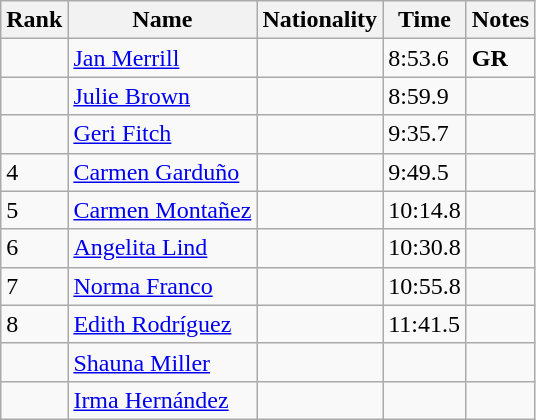<table class="wikitable sortable">
<tr>
<th>Rank</th>
<th>Name</th>
<th>Nationality</th>
<th>Time</th>
<th>Notes</th>
</tr>
<tr>
<td></td>
<td><a href='#'>Jan Merrill</a></td>
<td></td>
<td>8:53.6</td>
<td><strong>GR</strong></td>
</tr>
<tr>
<td></td>
<td><a href='#'>Julie Brown</a></td>
<td></td>
<td>8:59.9</td>
<td></td>
</tr>
<tr>
<td></td>
<td><a href='#'>Geri Fitch</a></td>
<td></td>
<td>9:35.7</td>
<td></td>
</tr>
<tr>
<td>4</td>
<td><a href='#'>Carmen Garduño</a></td>
<td></td>
<td>9:49.5</td>
<td></td>
</tr>
<tr>
<td>5</td>
<td><a href='#'>Carmen Montañez</a></td>
<td></td>
<td>10:14.8</td>
<td></td>
</tr>
<tr>
<td>6</td>
<td><a href='#'>Angelita Lind</a></td>
<td></td>
<td>10:30.8</td>
<td></td>
</tr>
<tr>
<td>7</td>
<td><a href='#'>Norma Franco</a></td>
<td></td>
<td>10:55.8</td>
<td></td>
</tr>
<tr>
<td>8</td>
<td><a href='#'>Edith Rodríguez</a></td>
<td></td>
<td>11:41.5</td>
<td></td>
</tr>
<tr>
<td></td>
<td><a href='#'>Shauna Miller</a></td>
<td></td>
<td></td>
<td></td>
</tr>
<tr>
<td></td>
<td><a href='#'>Irma Hernández</a></td>
<td></td>
<td></td>
<td></td>
</tr>
</table>
